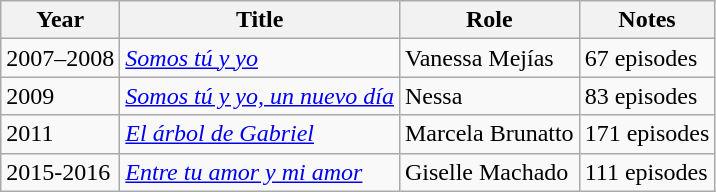<table class="wikitable sortable">
<tr>
<th>Year</th>
<th>Title</th>
<th>Role</th>
<th class="unsortable">Notes</th>
</tr>
<tr>
<td>2007–2008</td>
<td><em><a href='#'>Somos tú y yo</a></em></td>
<td>Vanessa Mejías</td>
<td>67 episodes</td>
</tr>
<tr>
<td>2009</td>
<td><em><a href='#'>Somos tú y yo, un nuevo día</a></em></td>
<td>Nessa</td>
<td>83 episodes</td>
</tr>
<tr>
<td>2011</td>
<td><em><a href='#'>El árbol de Gabriel</a></em></td>
<td>Marcela Brunatto</td>
<td>171 episodes</td>
</tr>
<tr>
<td>2015-2016</td>
<td><em><a href='#'>Entre tu amor y mi amor</a></em></td>
<td>Giselle Machado</td>
<td>111 episodes</td>
</tr>
</table>
